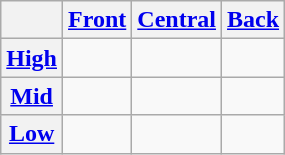<table class="wikitable">
<tr>
<th></th>
<th><a href='#'>Front</a></th>
<th><a href='#'>Central</a></th>
<th><a href='#'>Back</a></th>
</tr>
<tr>
<th><a href='#'>High</a></th>
<td></td>
<td></td>
<td></td>
</tr>
<tr>
<th><a href='#'>Mid</a></th>
<td></td>
<td></td>
<td></td>
</tr>
<tr>
<th><a href='#'>Low</a></th>
<td></td>
<td></td>
<td></td>
</tr>
</table>
